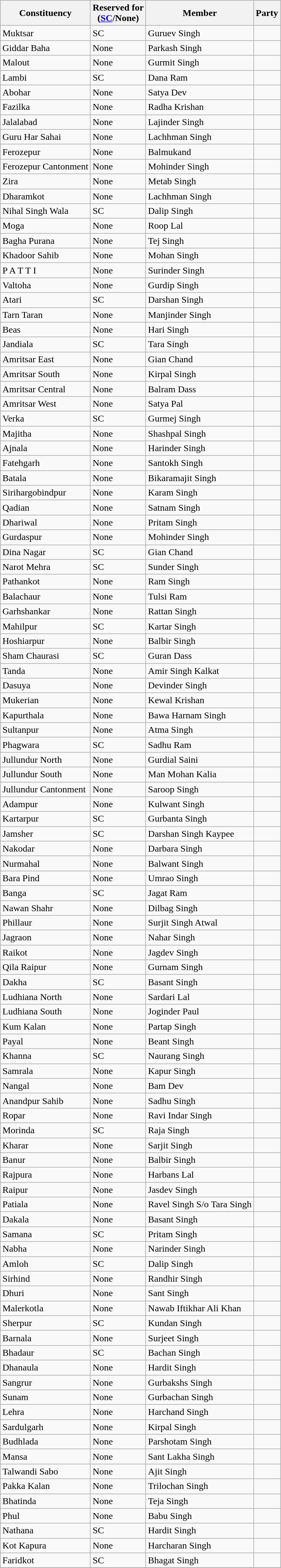<table class="wikitable sortable">
<tr>
<th>Constituency</th>
<th>Reserved for<br>(<a href='#'>SC</a>/None)</th>
<th>Member</th>
<th colspan=2>Party</th>
</tr>
<tr>
<td>Muktsar</td>
<td>SC</td>
<td>Guruev Singh</td>
<td></td>
</tr>
<tr>
<td>Giddar Baha</td>
<td>None</td>
<td>Parkash Singh</td>
<td></td>
</tr>
<tr>
<td>Malout</td>
<td>None</td>
<td>Gurmit Singh</td>
<td></td>
</tr>
<tr>
<td>Lambi</td>
<td>SC</td>
<td>Dana Ram</td>
<td></td>
</tr>
<tr>
<td>Abohar</td>
<td>None</td>
<td>Satya Dev</td>
<td></td>
</tr>
<tr>
<td>Fazilka</td>
<td>None</td>
<td>Radha Krishan</td>
<td></td>
</tr>
<tr>
<td>Jalalabad</td>
<td>None</td>
<td>Lajinder Singh</td>
<td></td>
</tr>
<tr>
<td>Guru Har Sahai</td>
<td>None</td>
<td>Lachhman Singh</td>
<td></td>
</tr>
<tr>
<td>Ferozepur</td>
<td>None</td>
<td>Balmukand</td>
<td></td>
</tr>
<tr>
<td>Ferozepur Cantonment</td>
<td>None</td>
<td>Mohinder Singh</td>
<td></td>
</tr>
<tr>
<td>Zira</td>
<td>None</td>
<td>Metab Singh</td>
<td></td>
</tr>
<tr>
<td>Dharamkot</td>
<td>None</td>
<td>Lachhman Singh</td>
<td></td>
</tr>
<tr>
<td>Nihal Singh Wala</td>
<td>SC</td>
<td>Dalip Singh</td>
<td></td>
</tr>
<tr>
<td>Moga</td>
<td>None</td>
<td>Roop Lal</td>
<td></td>
</tr>
<tr>
<td>Bagha Purana</td>
<td>None</td>
<td>Tej Singh</td>
<td></td>
</tr>
<tr>
<td>Khadoor Sahib</td>
<td>None</td>
<td>Mohan Singh</td>
<td></td>
</tr>
<tr>
<td>P A T T I</td>
<td>None</td>
<td>Surinder Singh</td>
<td></td>
</tr>
<tr>
<td>Valtoha</td>
<td>None</td>
<td>Gurdip Singh</td>
<td></td>
</tr>
<tr>
<td>Atari</td>
<td>SC</td>
<td>Darshan Singh</td>
<td></td>
</tr>
<tr>
<td>Tarn Taran</td>
<td>None</td>
<td>Manjinder Singh</td>
<td></td>
</tr>
<tr>
<td>Beas</td>
<td>None</td>
<td>Hari Singh</td>
<td></td>
</tr>
<tr>
<td>Jandiala</td>
<td>SC</td>
<td>Tara Singh</td>
<td></td>
</tr>
<tr>
<td>Amritsar East</td>
<td>None</td>
<td>Gian Chand</td>
<td></td>
</tr>
<tr>
<td>Amritsar South</td>
<td>None</td>
<td>Kirpal Singh</td>
<td></td>
</tr>
<tr>
<td>Amritsar Central</td>
<td>None</td>
<td>Balram Dass</td>
<td></td>
</tr>
<tr>
<td>Amritsar West</td>
<td>None</td>
<td>Satya Pal</td>
<td></td>
</tr>
<tr>
<td>Verka</td>
<td>SC</td>
<td>Gurmej Singh</td>
<td></td>
</tr>
<tr>
<td>Majitha</td>
<td>None</td>
<td>Shashpal Singh</td>
<td></td>
</tr>
<tr>
<td>Ajnala</td>
<td>None</td>
<td>Harinder Singh</td>
<td></td>
</tr>
<tr>
<td>Fatehgarh</td>
<td>None</td>
<td>Santokh Singh</td>
<td></td>
</tr>
<tr>
<td>Batala</td>
<td>None</td>
<td>Bikaramajit Singh</td>
<td></td>
</tr>
<tr>
<td>Sirihargobindpur</td>
<td>None</td>
<td>Karam Singh</td>
<td></td>
</tr>
<tr>
<td>Qadian</td>
<td>None</td>
<td>Satnam Singh</td>
<td></td>
</tr>
<tr>
<td>Dhariwal</td>
<td>None</td>
<td>Pritam Singh</td>
<td></td>
</tr>
<tr>
<td>Gurdaspur</td>
<td>None</td>
<td>Mohinder Singh</td>
<td></td>
</tr>
<tr>
<td>Dina Nagar</td>
<td>SC</td>
<td>Gian Chand</td>
<td></td>
</tr>
<tr>
<td>Narot Mehra</td>
<td>SC</td>
<td>Sunder Singh</td>
<td></td>
</tr>
<tr>
<td>Pathankot</td>
<td>None</td>
<td>Ram Singh</td>
<td></td>
</tr>
<tr>
<td>Balachaur</td>
<td>None</td>
<td>Tulsi Ram</td>
<td></td>
</tr>
<tr>
<td>Garhshankar</td>
<td>None</td>
<td>Rattan Singh</td>
<td></td>
</tr>
<tr>
<td>Mahilpur</td>
<td>SC</td>
<td>Kartar Singh</td>
<td></td>
</tr>
<tr>
<td>Hoshiarpur</td>
<td>None</td>
<td>Balbir Singh</td>
<td></td>
</tr>
<tr>
<td>Sham Chaurasi</td>
<td>SC</td>
<td>Guran Dass</td>
<td></td>
</tr>
<tr>
<td>Tanda</td>
<td>None</td>
<td>Amir Singh Kalkat</td>
<td></td>
</tr>
<tr>
<td>Dasuya</td>
<td>None</td>
<td>Devinder Singh</td>
<td></td>
</tr>
<tr>
<td>Mukerian</td>
<td>None</td>
<td>Kewal Krishan</td>
<td></td>
</tr>
<tr>
<td>Kapurthala</td>
<td>None</td>
<td>Bawa Harnam Singh</td>
<td></td>
</tr>
<tr>
<td>Sultanpur</td>
<td>None</td>
<td>Atma Singh</td>
<td></td>
</tr>
<tr>
<td>Phagwara</td>
<td>SC</td>
<td>Sadhu Ram</td>
<td></td>
</tr>
<tr>
<td>Jullundur North</td>
<td>None</td>
<td>Gurdial Saini</td>
<td></td>
</tr>
<tr>
<td>Jullundur South</td>
<td>None</td>
<td>Man Mohan Kalia</td>
<td></td>
</tr>
<tr>
<td>Jullundur Cantonment</td>
<td>None</td>
<td>Saroop Singh</td>
<td></td>
</tr>
<tr>
<td>Adampur</td>
<td>None</td>
<td>Kulwant Singh</td>
<td></td>
</tr>
<tr>
<td>Kartarpur</td>
<td>SC</td>
<td>Gurbanta Singh</td>
<td></td>
</tr>
<tr>
<td>Jamsher</td>
<td>SC</td>
<td>Darshan Singh Kaypee</td>
<td></td>
</tr>
<tr>
<td>Nakodar</td>
<td>None</td>
<td>Darbara Singh</td>
<td></td>
</tr>
<tr>
<td>Nurmahal</td>
<td>None</td>
<td>Balwant Singh</td>
<td></td>
</tr>
<tr>
<td>Bara Pind</td>
<td>None</td>
<td>Umrao Singh</td>
<td></td>
</tr>
<tr>
<td>Banga</td>
<td>SC</td>
<td>Jagat Ram</td>
<td></td>
</tr>
<tr>
<td>Nawan Shahr</td>
<td>None</td>
<td>Dilbag Singh</td>
<td></td>
</tr>
<tr>
<td>Phillaur</td>
<td>None</td>
<td>Surjit Singh Atwal</td>
<td></td>
</tr>
<tr>
<td>Jagraon</td>
<td>None</td>
<td>Nahar Singh</td>
<td></td>
</tr>
<tr>
<td>Raikot</td>
<td>None</td>
<td>Jagdev Singh</td>
<td></td>
</tr>
<tr>
<td>Qila Raipur</td>
<td>None</td>
<td>Gurnam Singh</td>
<td></td>
</tr>
<tr>
<td>Dakha</td>
<td>SC</td>
<td>Basant Singh</td>
<td></td>
</tr>
<tr>
<td>Ludhiana North</td>
<td>None</td>
<td>Sardari Lal</td>
<td></td>
</tr>
<tr>
<td>Ludhiana South</td>
<td>None</td>
<td>Joginder Paul</td>
<td></td>
</tr>
<tr>
<td>Kum Kalan</td>
<td>None</td>
<td>Partap Singh</td>
<td></td>
</tr>
<tr>
<td>Payal</td>
<td>None</td>
<td>Beant Singh</td>
<td></td>
</tr>
<tr>
<td>Khanna</td>
<td>SC</td>
<td>Naurang Singh</td>
<td></td>
</tr>
<tr>
<td>Samrala</td>
<td>None</td>
<td>Kapur Singh</td>
<td></td>
</tr>
<tr>
<td>Nangal</td>
<td>None</td>
<td>Bam Dev</td>
<td></td>
</tr>
<tr>
<td>Anandpur Sahib</td>
<td>None</td>
<td>Sadhu Singh</td>
<td></td>
</tr>
<tr>
<td>Ropar</td>
<td>None</td>
<td>Ravi Indar Singh</td>
<td></td>
</tr>
<tr>
<td>Morinda</td>
<td>SC</td>
<td>Raja Singh</td>
<td></td>
</tr>
<tr>
<td>Kharar</td>
<td>None</td>
<td>Sarjit Singh</td>
<td></td>
</tr>
<tr>
<td>Banur</td>
<td>None</td>
<td>Balbir Singh</td>
<td></td>
</tr>
<tr>
<td>Rajpura</td>
<td>None</td>
<td>Harbans Lal</td>
<td></td>
</tr>
<tr>
<td>Raipur</td>
<td>None</td>
<td>Jasdev Singh</td>
<td></td>
</tr>
<tr>
<td>Patiala</td>
<td>None</td>
<td>Ravel Singh S/o Tara Singh</td>
<td></td>
</tr>
<tr>
<td>Dakala</td>
<td>None</td>
<td>Basant Singh</td>
<td></td>
</tr>
<tr>
<td>Samana</td>
<td>SC</td>
<td>Pritam Singh</td>
<td></td>
</tr>
<tr>
<td>Nabha</td>
<td>None</td>
<td>Narinder Singh</td>
<td></td>
</tr>
<tr>
<td>Amloh</td>
<td>SC</td>
<td>Dalip Singh</td>
<td></td>
</tr>
<tr>
<td>Sirhind</td>
<td>None</td>
<td>Randhir Singh</td>
<td></td>
</tr>
<tr>
<td>Dhuri</td>
<td>None</td>
<td>Sant Singh</td>
<td></td>
</tr>
<tr>
<td>Malerkotla</td>
<td>None</td>
<td>Nawab Iftikhar Ali Khan</td>
<td></td>
</tr>
<tr>
<td>Sherpur</td>
<td>SC</td>
<td>Kundan Singh</td>
<td></td>
</tr>
<tr>
<td>Barnala</td>
<td>None</td>
<td>Surjeet Singh</td>
<td></td>
</tr>
<tr>
<td>Bhadaur</td>
<td>SC</td>
<td>Bachan Singh</td>
<td></td>
</tr>
<tr>
<td>Dhanaula</td>
<td>None</td>
<td>Hardit Singh</td>
<td></td>
</tr>
<tr>
<td>Sangrur</td>
<td>None</td>
<td>Gurbakshs Singh</td>
<td></td>
</tr>
<tr>
<td>Sunam</td>
<td>None</td>
<td>Gurbachan Singh</td>
<td></td>
</tr>
<tr>
<td>Lehra</td>
<td>None</td>
<td>Harchand Singh</td>
<td></td>
</tr>
<tr>
<td>Sardulgarh</td>
<td>None</td>
<td>Kirpal Singh</td>
<td></td>
</tr>
<tr>
<td>Budhlada</td>
<td>None</td>
<td>Parshotam Singh</td>
<td></td>
</tr>
<tr>
<td>Mansa</td>
<td>None</td>
<td>Sant Lakha Singh</td>
<td></td>
</tr>
<tr>
<td>Talwandi Sabo</td>
<td>None</td>
<td>Ajit Singh</td>
<td></td>
</tr>
<tr>
<td>Pakka Kalan</td>
<td>None</td>
<td>Trilochan Singh</td>
<td></td>
</tr>
<tr>
<td>Bhatinda</td>
<td>None</td>
<td>Teja Singh</td>
<td></td>
</tr>
<tr>
<td>Phul</td>
<td>None</td>
<td>Babu Singh</td>
<td></td>
</tr>
<tr>
<td>Nathana</td>
<td>SC</td>
<td>Hardit Singh</td>
<td></td>
</tr>
<tr>
<td>Kot Kapura</td>
<td>None</td>
<td>Harcharan Singh</td>
<td></td>
</tr>
<tr>
<td>Faridkot</td>
<td>SC</td>
<td>Bhagat Singh</td>
<td></td>
</tr>
<tr>
</tr>
</table>
